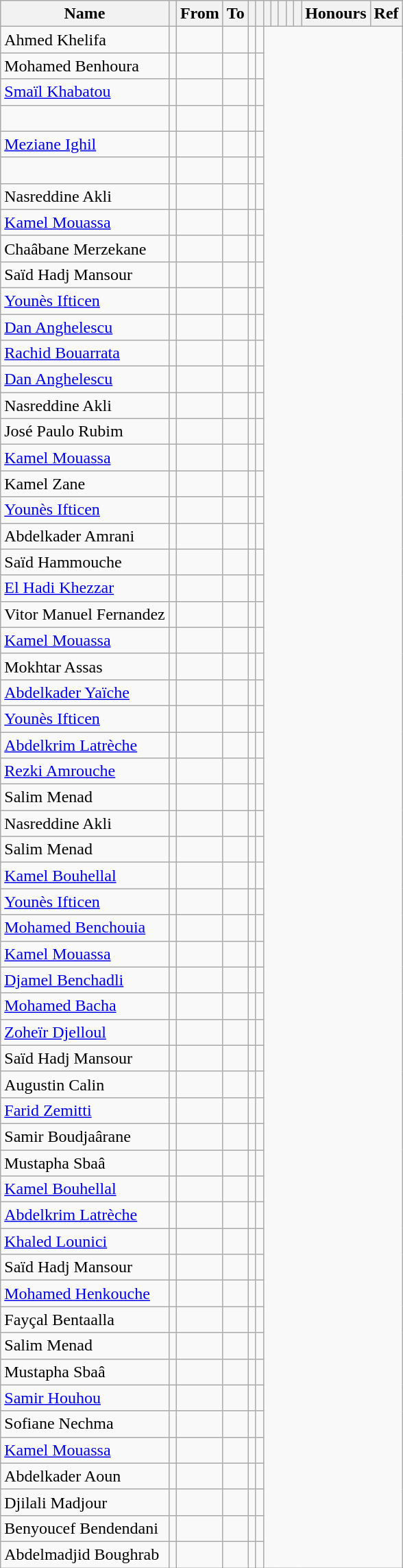<table class="sortable wikitable" style="text-align: center;">
<tr>
<th>Name</th>
<th></th>
<th>From</th>
<th class="unsortable">To</th>
<th></th>
<th></th>
<th></th>
<th></th>
<th></th>
<th></th>
<th></th>
<th class="unsortable">Honours</th>
<th class="unsortable">Ref</th>
</tr>
<tr>
<td align=left>Ahmed Khelifa</td>
<td align=center></td>
<td align=left></td>
<td align=left><br></td>
<td align=left></td>
<td></td>
</tr>
<tr>
<td align=left>Mohamed Benhoura</td>
<td align=center></td>
<td align=left></td>
<td align=left><br></td>
<td align=left></td>
<td></td>
</tr>
<tr>
<td align=left><a href='#'>Smaïl Khabatou</a></td>
<td align=center></td>
<td align=left></td>
<td align=left><br></td>
<td align=left></td>
<td></td>
</tr>
<tr>
<td align=left></td>
<td align=center></td>
<td align=left></td>
<td align=left><br></td>
<td align=left></td>
<td></td>
</tr>
<tr>
<td align=left><a href='#'>Meziane Ighil</a></td>
<td align=center></td>
<td align=left></td>
<td align=left><br></td>
<td align=left></td>
<td></td>
</tr>
<tr>
<td align=left></td>
<td align=center></td>
<td align=left></td>
<td align=left><br></td>
<td align=left></td>
<td></td>
</tr>
<tr>
<td align=left>Nasreddine Akli</td>
<td align=center></td>
<td align=left></td>
<td align=left><br></td>
<td align=left></td>
<td></td>
</tr>
<tr>
<td align=left><a href='#'>Kamel Mouassa</a></td>
<td align=center></td>
<td align=left></td>
<td align=left><br></td>
<td align=left></td>
<td></td>
</tr>
<tr>
<td align=left>Chaâbane Merzekane</td>
<td align=center></td>
<td align=left></td>
<td align=left><br></td>
<td align=left></td>
<td></td>
</tr>
<tr>
<td align=left>Saïd Hadj Mansour</td>
<td align=center></td>
<td align=left></td>
<td align=left><br></td>
<td align=left></td>
<td></td>
</tr>
<tr>
<td align=left><a href='#'>Younès Ifticen</a></td>
<td align=center></td>
<td align=left></td>
<td align=left><br></td>
<td align=left></td>
<td></td>
</tr>
<tr>
<td align=left><a href='#'>Dan Anghelescu</a></td>
<td align=center></td>
<td align=left></td>
<td align=left><br></td>
<td align=left></td>
<td></td>
</tr>
<tr>
<td align=left><a href='#'>Rachid Bouarrata</a></td>
<td align=center></td>
<td align=left></td>
<td align=left><br></td>
<td align=left></td>
<td></td>
</tr>
<tr>
<td align=left><a href='#'>Dan Anghelescu</a></td>
<td align=center></td>
<td align=left></td>
<td align=left><br></td>
<td align=left></td>
<td></td>
</tr>
<tr>
<td align=left>Nasreddine Akli</td>
<td align=center></td>
<td align=left></td>
<td align=left><br></td>
<td align=left></td>
<td></td>
</tr>
<tr>
<td align=left>José Paulo Rubim</td>
<td align=center></td>
<td align=left></td>
<td align=left><br></td>
<td align=left></td>
<td></td>
</tr>
<tr>
<td align=left><a href='#'>Kamel Mouassa</a></td>
<td align=center></td>
<td align=left></td>
<td align=left><br></td>
<td align=left></td>
<td></td>
</tr>
<tr>
<td align=left>Kamel Zane</td>
<td align=center></td>
<td align=left></td>
<td align=left><br></td>
<td align=left></td>
<td></td>
</tr>
<tr>
<td align=left><a href='#'>Younès Ifticen</a></td>
<td align=center></td>
<td align=left></td>
<td align=left><br></td>
<td align=left></td>
<td></td>
</tr>
<tr>
<td align=left>Abdelkader Amrani</td>
<td align=center></td>
<td align=left></td>
<td align=left><br></td>
<td align=left></td>
<td></td>
</tr>
<tr>
<td align=left>Saïd Hammouche</td>
<td align=center></td>
<td align=left></td>
<td align=left><br></td>
<td align=left></td>
<td></td>
</tr>
<tr>
<td align=left><a href='#'>El Hadi Khezzar</a></td>
<td align=center></td>
<td align=left></td>
<td align=left><br></td>
<td align=left></td>
<td></td>
</tr>
<tr>
<td align=left>Vitor Manuel Fernandez</td>
<td align=center></td>
<td align=left></td>
<td align=left><br></td>
<td align=left></td>
<td></td>
</tr>
<tr>
<td align=left><a href='#'>Kamel Mouassa</a></td>
<td align=center></td>
<td align=left></td>
<td align=left><br></td>
<td align=left></td>
<td></td>
</tr>
<tr>
<td align=left>Mokhtar Assas</td>
<td align=center></td>
<td align=left></td>
<td align=left><br></td>
<td align=left></td>
<td></td>
</tr>
<tr>
<td align=left><a href='#'>Abdelkader Yaïche</a></td>
<td align=center></td>
<td align=left></td>
<td align=left><br></td>
<td align=left></td>
<td></td>
</tr>
<tr>
<td align=left><a href='#'>Younès Ifticen</a></td>
<td align=center></td>
<td align=left></td>
<td align=left><br></td>
<td align=left></td>
<td></td>
</tr>
<tr>
<td align=left><a href='#'>Abdelkrim Latrèche</a></td>
<td align=center></td>
<td align=left></td>
<td align=left><br></td>
<td align=left></td>
<td></td>
</tr>
<tr>
<td align=left><a href='#'>Rezki Amrouche</a></td>
<td align=center></td>
<td align=left></td>
<td align=left><br></td>
<td align=left></td>
<td></td>
</tr>
<tr>
<td align=left>Salim Menad</td>
<td align=center></td>
<td align=left></td>
<td align=left><br></td>
<td align=left></td>
<td></td>
</tr>
<tr>
<td align=left>Nasreddine Akli</td>
<td align=center></td>
<td align=left></td>
<td align=left><br></td>
<td align=left></td>
<td></td>
</tr>
<tr>
<td align=left>Salim Menad</td>
<td align=center></td>
<td align=left></td>
<td align=left><br></td>
<td align=left></td>
<td></td>
</tr>
<tr>
<td align=left><a href='#'>Kamel Bouhellal</a></td>
<td align=center></td>
<td align=left></td>
<td align=left><br></td>
<td align=left></td>
<td></td>
</tr>
<tr>
<td align=left><a href='#'>Younès Ifticen</a></td>
<td align=center></td>
<td align=left></td>
<td align=left><br></td>
<td align=left></td>
<td></td>
</tr>
<tr>
<td align=left><a href='#'>Mohamed Benchouia</a></td>
<td align=center></td>
<td align=left></td>
<td align=left><br></td>
<td align=left></td>
<td></td>
</tr>
<tr>
<td align=left><a href='#'>Kamel Mouassa</a></td>
<td align=center></td>
<td align=left></td>
<td align=left><br></td>
<td align=left></td>
<td></td>
</tr>
<tr>
<td align=left><a href='#'>Djamel Benchadli</a></td>
<td align=center></td>
<td align=left></td>
<td align=left><br></td>
<td align=left></td>
<td></td>
</tr>
<tr>
<td align=left><a href='#'>Mohamed Bacha</a></td>
<td align=center></td>
<td align=left></td>
<td align=left><br></td>
<td align=left></td>
<td></td>
</tr>
<tr>
<td align=left><a href='#'>Zoheïr Djelloul</a></td>
<td align=center></td>
<td align=left></td>
<td align=left><br></td>
<td align=left></td>
<td></td>
</tr>
<tr>
<td align=left>Saïd Hadj Mansour</td>
<td align=center></td>
<td align=left></td>
<td align=left><br></td>
<td align=left></td>
<td></td>
</tr>
<tr>
<td align=left>Augustin Calin</td>
<td align=center></td>
<td align=left></td>
<td align=left><br></td>
<td align=left></td>
<td></td>
</tr>
<tr>
<td align=left><a href='#'>Farid Zemitti</a></td>
<td align=center></td>
<td align=left></td>
<td align=left><br></td>
<td align=left></td>
<td></td>
</tr>
<tr>
<td align=left>Samir Boudjaârane</td>
<td align=center></td>
<td align=left></td>
<td align=left><br></td>
<td align=left></td>
<td></td>
</tr>
<tr>
<td align=left>Mustapha Sbaâ</td>
<td align=center></td>
<td align=left></td>
<td align=left><br></td>
<td align=left></td>
<td></td>
</tr>
<tr>
<td align=left><a href='#'>Kamel Bouhellal</a></td>
<td align=center></td>
<td align=left></td>
<td align=left><br></td>
<td align=left></td>
<td></td>
</tr>
<tr>
<td align=left><a href='#'>Abdelkrim Latrèche</a></td>
<td align=center></td>
<td align=left></td>
<td align=left><br></td>
<td align=left></td>
<td></td>
</tr>
<tr>
<td align=left><a href='#'>Khaled Lounici</a></td>
<td align=center></td>
<td align=left></td>
<td align=left><br></td>
<td align=left></td>
<td></td>
</tr>
<tr>
<td align=left>Saïd Hadj Mansour</td>
<td align=center></td>
<td align=left></td>
<td align=left><br></td>
<td align=left></td>
<td></td>
</tr>
<tr>
<td align=left><a href='#'>Mohamed Henkouche</a></td>
<td align=center></td>
<td align=left></td>
<td align=left><br></td>
<td align=left></td>
<td></td>
</tr>
<tr>
<td align=left>Fayçal Bentaalla</td>
<td align=center></td>
<td align=left></td>
<td align=left><br></td>
<td align=left></td>
<td></td>
</tr>
<tr>
<td align=left>Salim Menad</td>
<td align=center></td>
<td align=left></td>
<td align=left><br></td>
<td align=left></td>
<td></td>
</tr>
<tr>
<td align=left>Mustapha Sbaâ</td>
<td align=center></td>
<td align=left></td>
<td align=left><br></td>
<td align=left></td>
<td></td>
</tr>
<tr>
<td align=left><a href='#'>Samir Houhou</a></td>
<td align=center></td>
<td align=left></td>
<td align=left><br></td>
<td align=left></td>
<td></td>
</tr>
<tr>
<td align=left>Sofiane Nechma</td>
<td align=center></td>
<td align=left></td>
<td align=left><br></td>
<td align=left></td>
<td></td>
</tr>
<tr>
<td align=left><a href='#'>Kamel Mouassa</a></td>
<td align=center></td>
<td align=left></td>
<td align=left><br></td>
<td align=left></td>
<td></td>
</tr>
<tr>
<td align=left>Abdelkader Aoun</td>
<td align=center></td>
<td align=left></td>
<td align=left><br></td>
<td align=left></td>
<td></td>
</tr>
<tr>
<td align=left>Djilali Madjour</td>
<td align=center></td>
<td align=left></td>
<td align=left><br></td>
<td align=left></td>
<td></td>
</tr>
<tr>
<td align=left>Benyoucef Bendendani</td>
<td align=center></td>
<td align=left></td>
<td align=left><br></td>
<td align=left></td>
<td></td>
</tr>
<tr>
<td align=left>Abdelmadjid Boughrab</td>
<td align=center></td>
<td align=left></td>
<td align=left><br></td>
<td align=left></td>
<td></td>
</tr>
</table>
